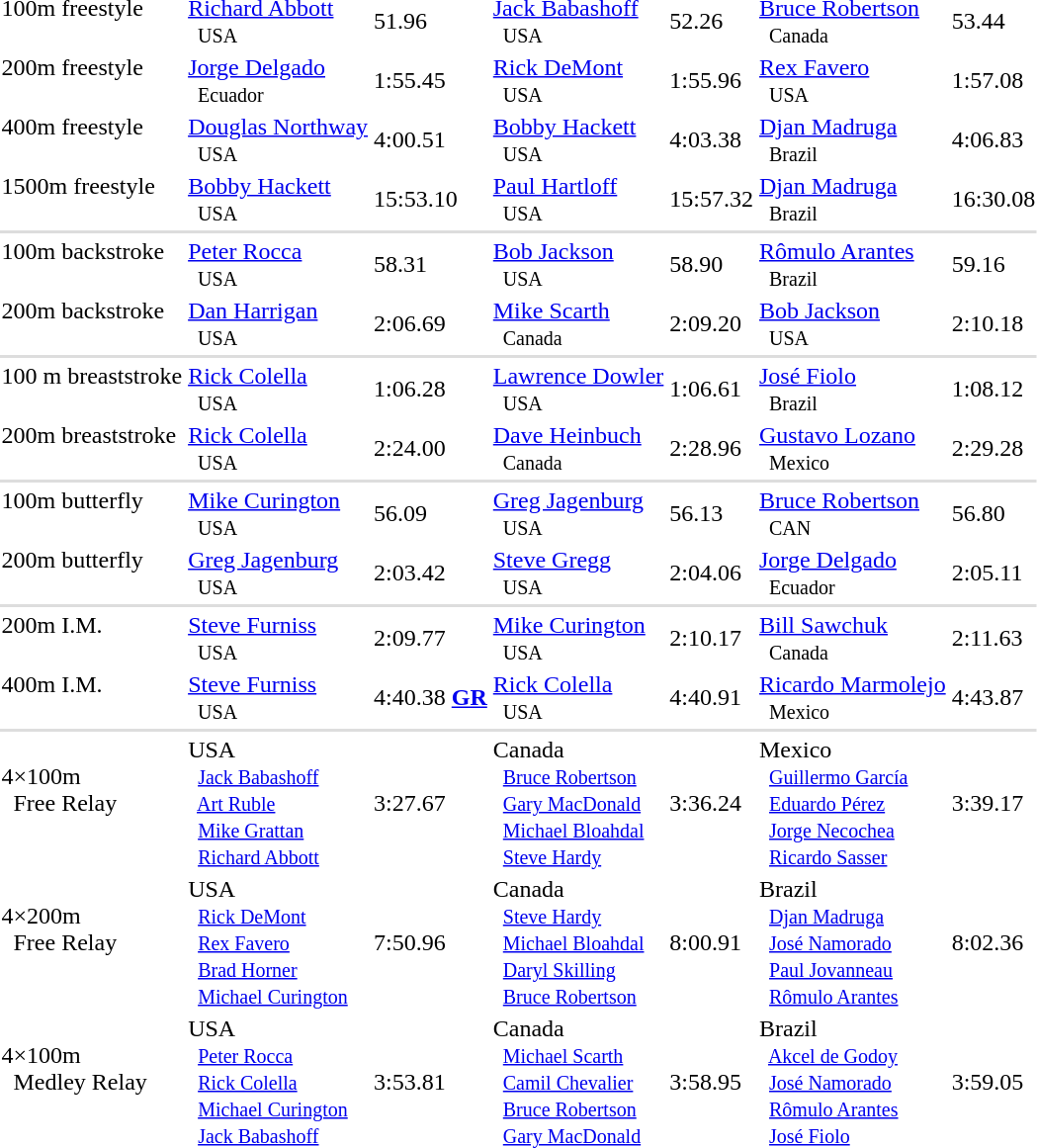<table>
<tr>
<td>100m freestyle <br>  </td>
<td><a href='#'>Richard Abbott</a> <small><br>    USA </small></td>
<td>51.96</td>
<td><a href='#'>Jack Babashoff</a> <small><br>    USA </small></td>
<td>52.26</td>
<td><a href='#'>Bruce Robertson</a> <small><br>    Canada </small></td>
<td>53.44</td>
</tr>
<tr>
<td>200m freestyle <br>  </td>
<td><a href='#'>Jorge Delgado</a> <small><br>    Ecuador </small></td>
<td>1:55.45</td>
<td><a href='#'>Rick DeMont</a> <small><br>    USA </small></td>
<td>1:55.96</td>
<td><a href='#'>Rex Favero</a> <small><br>    USA </small></td>
<td>1:57.08</td>
</tr>
<tr>
<td>400m freestyle <br>  </td>
<td><a href='#'>Douglas Northway</a> <small><br>    USA </small></td>
<td>4:00.51</td>
<td><a href='#'>Bobby Hackett</a> <small><br>    USA </small></td>
<td>4:03.38</td>
<td><a href='#'>Djan Madruga</a> <small><br>    Brazil </small></td>
<td>4:06.83</td>
</tr>
<tr>
<td>1500m freestyle <br>  </td>
<td><a href='#'>Bobby Hackett</a> <small><br>    USA </small></td>
<td>15:53.10</td>
<td><a href='#'>Paul Hartloff</a> <small><br>    USA </small></td>
<td>15:57.32</td>
<td><a href='#'>Djan Madruga</a> <small><br>    Brazil </small></td>
<td>16:30.08</td>
</tr>
<tr style="background:#ddd;">
<td colspan=7></td>
</tr>
<tr>
<td>100m backstroke <br>  </td>
<td><a href='#'>Peter Rocca</a> <small><br>    USA </small></td>
<td>58.31</td>
<td><a href='#'>Bob Jackson</a> <small><br>    USA </small></td>
<td>58.90</td>
<td><a href='#'>Rômulo Arantes</a> <small><br>    Brazil </small></td>
<td>59.16</td>
</tr>
<tr>
<td>200m backstroke <br>  </td>
<td><a href='#'>Dan Harrigan</a> <small><br>    USA </small></td>
<td>2:06.69</td>
<td><a href='#'>Mike Scarth</a> <small><br>    Canada </small></td>
<td>2:09.20</td>
<td><a href='#'>Bob Jackson</a> <small><br>    USA </small></td>
<td>2:10.18</td>
</tr>
<tr style="background:#ddd;">
<td colspan=7></td>
</tr>
<tr>
<td>100 m breaststroke <br>  </td>
<td><a href='#'>Rick Colella</a> <small><br>    USA </small></td>
<td>1:06.28</td>
<td><a href='#'>Lawrence Dowler</a> <small><br>    USA </small></td>
<td>1:06.61</td>
<td><a href='#'>José Fiolo</a> <small><br>    Brazil </small></td>
<td>1:08.12</td>
</tr>
<tr>
<td>200m breaststroke <br>  </td>
<td><a href='#'>Rick Colella</a> <small><br>    USA </small></td>
<td>2:24.00</td>
<td><a href='#'>Dave Heinbuch</a> <small><br>    Canada </small></td>
<td>2:28.96</td>
<td><a href='#'>Gustavo Lozano</a> <small><br>    Mexico </small></td>
<td>2:29.28</td>
</tr>
<tr style="background:#ddd;">
<td colspan=7></td>
</tr>
<tr>
<td>100m butterfly <br>  </td>
<td><a href='#'>Mike Curington</a> <small><br>    USA </small></td>
<td>56.09</td>
<td><a href='#'>Greg Jagenburg</a> <small><br>    USA </small></td>
<td>56.13</td>
<td><a href='#'>Bruce Robertson</a> <small><br>    CAN </small></td>
<td>56.80</td>
</tr>
<tr>
<td>200m butterfly <br>  </td>
<td><a href='#'>Greg Jagenburg</a> <small><br>    USA </small></td>
<td>2:03.42</td>
<td><a href='#'>Steve Gregg</a> <small><br>    USA </small></td>
<td>2:04.06</td>
<td><a href='#'>Jorge Delgado</a> <small><br>    Ecuador </small></td>
<td>2:05.11</td>
</tr>
<tr style="background:#ddd;">
<td colspan=7></td>
</tr>
<tr>
<td>200m I.M. <br>  </td>
<td><a href='#'>Steve Furniss</a> <small><br>    USA </small></td>
<td>2:09.77</td>
<td><a href='#'>Mike Curington</a> <small><br>    USA </small></td>
<td>2:10.17</td>
<td><a href='#'>Bill Sawchuk</a> <small><br>    Canada </small></td>
<td>2:11.63</td>
</tr>
<tr>
<td>400m I.M. <br>  </td>
<td><a href='#'>Steve Furniss</a> <small><br>    USA </small></td>
<td>4:40.38 <strong><a href='#'>GR</a></strong></td>
<td><a href='#'>Rick Colella</a> <small><br>    USA </small></td>
<td>4:40.91</td>
<td><a href='#'>Ricardo Marmolejo</a> <small><br>    Mexico </small></td>
<td>4:43.87</td>
</tr>
<tr style="background:#ddd;">
<td colspan=7></td>
</tr>
<tr>
<td>4×100m<br>   Free Relay <br>  </td>
<td> USA <small><br>  <a href='#'>Jack Babashoff</a> <br>  <a href='#'>Art Ruble</a> <br>  <a href='#'>Mike Grattan</a> <br>  <a href='#'>Richard Abbott</a> </small></td>
<td>3:27.67</td>
<td> Canada <small><br>  <a href='#'>Bruce Robertson</a> <br>  <a href='#'>Gary MacDonald</a> <br>  <a href='#'>Michael Bloahdal</a> <br>  <a href='#'>Steve Hardy</a> </small></td>
<td>3:36.24</td>
<td> Mexico <small><br>  <a href='#'>Guillermo García</a> <br>  <a href='#'>Eduardo Pérez</a> <br>  <a href='#'>Jorge Necochea</a> <br>  <a href='#'>Ricardo Sasser</a> </small></td>
<td>3:39.17</td>
</tr>
<tr>
<td>4×200m<br>   Free Relay <br>  </td>
<td> USA <small><br>  <a href='#'>Rick DeMont</a> <br>  <a href='#'>Rex Favero</a> <br>  <a href='#'>Brad Horner</a> <br>  <a href='#'>Michael Curington</a> </small></td>
<td>7:50.96</td>
<td> Canada <small><br>  <a href='#'>Steve Hardy</a> <br>  <a href='#'>Michael Bloahdal</a> <br>  <a href='#'>Daryl Skilling</a> <br>  <a href='#'>Bruce Robertson</a> </small></td>
<td>8:00.91</td>
<td> Brazil <small><br>  <a href='#'>Djan Madruga</a> <br>  <a href='#'>José Namorado</a> <br>  <a href='#'>Paul Jovanneau</a> <br>  <a href='#'>Rômulo Arantes</a> </small></td>
<td>8:02.36</td>
</tr>
<tr>
<td>4×100m<br>   Medley Relay <br>  </td>
<td> USA <small><br>  <a href='#'>Peter Rocca</a> <br>  <a href='#'>Rick Colella</a> <br>  <a href='#'>Michael Curington</a> <br>  <a href='#'>Jack Babashoff</a> </small></td>
<td>3:53.81</td>
<td> Canada <small><br>  <a href='#'>Michael Scarth</a> <br>  <a href='#'>Camil Chevalier</a> <br>  <a href='#'>Bruce Robertson</a> <br>  <a href='#'>Gary MacDonald</a> </small></td>
<td>3:58.95</td>
<td> Brazil <small><br>  <a href='#'>Akcel de Godoy</a> <br>  <a href='#'>José Namorado</a> <br>  <a href='#'>Rômulo Arantes</a> <br>  <a href='#'>José Fiolo</a> </small></td>
<td>3:59.05</td>
</tr>
</table>
